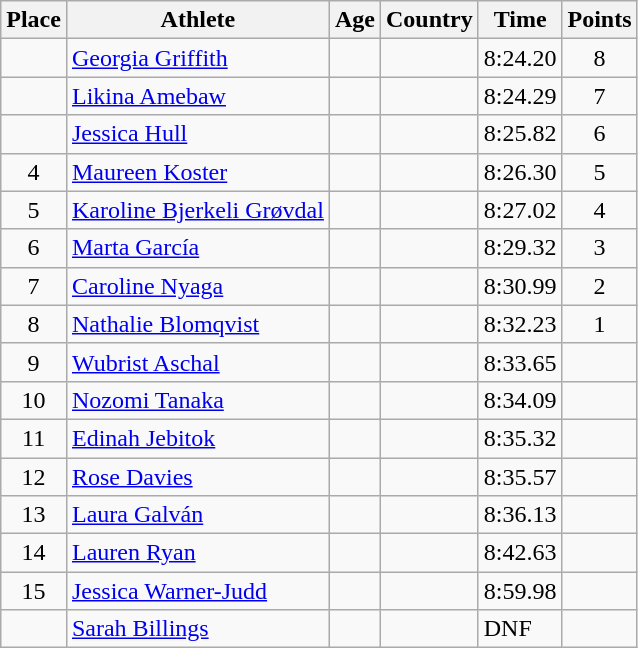<table class="wikitable mw-datatable sortable">
<tr>
<th>Place</th>
<th>Athlete</th>
<th>Age</th>
<th>Country</th>
<th>Time</th>
<th>Points</th>
</tr>
<tr>
<td align=center></td>
<td><a href='#'>Georgia Griffith</a></td>
<td></td>
<td></td>
<td>8:24.20</td>
<td align=center>8</td>
</tr>
<tr>
<td align=center></td>
<td><a href='#'>Likina Amebaw</a></td>
<td></td>
<td></td>
<td>8:24.29</td>
<td align=center>7</td>
</tr>
<tr>
<td align=center></td>
<td><a href='#'>Jessica Hull</a></td>
<td></td>
<td></td>
<td>8:25.82</td>
<td align=center>6</td>
</tr>
<tr>
<td align=center>4</td>
<td><a href='#'>Maureen Koster</a></td>
<td></td>
<td></td>
<td>8:26.30</td>
<td align=center>5</td>
</tr>
<tr>
<td align=center>5</td>
<td><a href='#'>Karoline Bjerkeli Grøvdal</a></td>
<td></td>
<td></td>
<td>8:27.02</td>
<td align=center>4</td>
</tr>
<tr>
<td align=center>6</td>
<td><a href='#'>Marta García</a></td>
<td></td>
<td></td>
<td>8:29.32</td>
<td align=center>3</td>
</tr>
<tr>
<td align=center>7</td>
<td><a href='#'>Caroline Nyaga</a></td>
<td></td>
<td></td>
<td>8:30.99</td>
<td align=center>2</td>
</tr>
<tr>
<td align=center>8</td>
<td><a href='#'>Nathalie Blomqvist</a></td>
<td></td>
<td></td>
<td>8:32.23</td>
<td align=center>1</td>
</tr>
<tr>
<td align=center>9</td>
<td><a href='#'>Wubrist Aschal</a></td>
<td></td>
<td></td>
<td>8:33.65</td>
<td align=center></td>
</tr>
<tr>
<td align=center>10</td>
<td><a href='#'>Nozomi Tanaka</a></td>
<td></td>
<td></td>
<td>8:34.09</td>
<td align=center></td>
</tr>
<tr>
<td align=center>11</td>
<td><a href='#'>Edinah Jebitok</a></td>
<td></td>
<td></td>
<td>8:35.32</td>
<td align=center></td>
</tr>
<tr>
<td align=center>12</td>
<td><a href='#'>Rose Davies</a></td>
<td></td>
<td></td>
<td>8:35.57</td>
<td align=center></td>
</tr>
<tr>
<td align=center>13</td>
<td><a href='#'>Laura Galván</a></td>
<td></td>
<td></td>
<td>8:36.13</td>
<td align=center></td>
</tr>
<tr>
<td align=center>14</td>
<td><a href='#'>Lauren Ryan</a></td>
<td></td>
<td></td>
<td>8:42.63</td>
<td align=center></td>
</tr>
<tr>
<td align=center>15</td>
<td><a href='#'>Jessica Warner-Judd</a></td>
<td></td>
<td></td>
<td>8:59.98</td>
<td align=center></td>
</tr>
<tr>
<td align=center></td>
<td><a href='#'>Sarah Billings</a></td>
<td></td>
<td></td>
<td>DNF</td>
<td align=center></td>
</tr>
</table>
